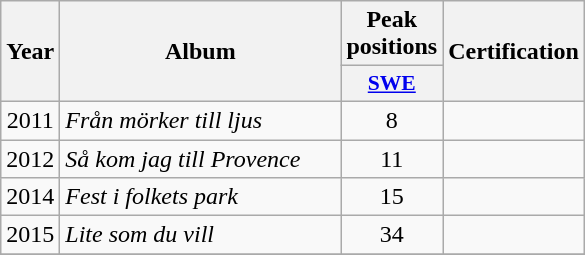<table class="wikitable">
<tr>
<th align="center" rowspan="2" width="10">Year</th>
<th align="center" rowspan="2" width="180">Album</th>
<th align="center" colspan="1" width="20">Peak positions</th>
<th align="center" rowspan="2" width="70">Certification</th>
</tr>
<tr>
<th scope="col" style="width:3em;font-size:90%;"><a href='#'>SWE</a><br></th>
</tr>
<tr>
<td style="text-align:center;">2011</td>
<td><em>Från mörker till ljus</em></td>
<td style="text-align:center;">8</td>
<td style="text-align:center;"></td>
</tr>
<tr>
<td style="text-align:center;">2012</td>
<td><em>Så kom jag till Provence</em></td>
<td style="text-align:center;">11</td>
<td style="text-align:center;"></td>
</tr>
<tr>
<td style="text-align:center;">2014</td>
<td><em>Fest i folkets park</em></td>
<td style="text-align:center;">15</td>
<td style="text-align:center;"></td>
</tr>
<tr>
<td style="text-align:center;">2015</td>
<td><em>Lite som du vill</em></td>
<td style="text-align:center;">34</td>
<td style="text-align:center;"></td>
</tr>
<tr>
</tr>
</table>
